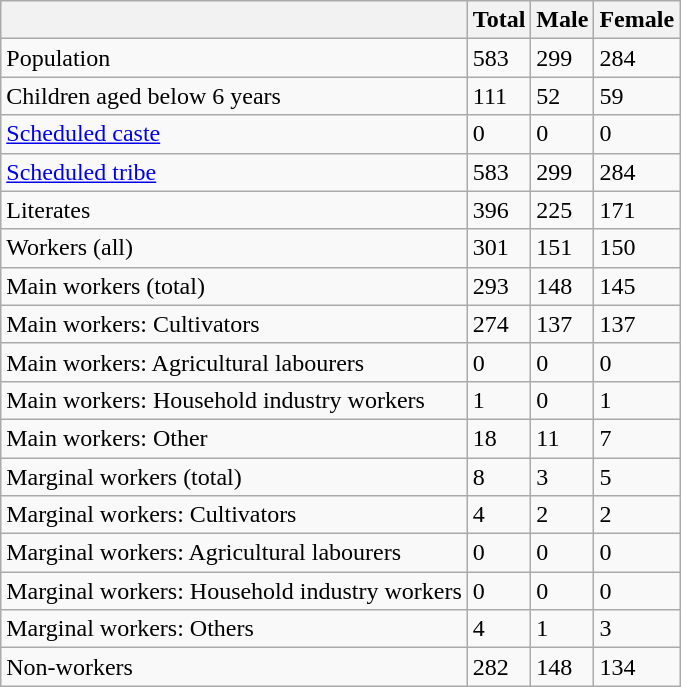<table class="wikitable sortable">
<tr>
<th></th>
<th>Total</th>
<th>Male</th>
<th>Female</th>
</tr>
<tr>
<td>Population</td>
<td>583</td>
<td>299</td>
<td>284</td>
</tr>
<tr>
<td>Children aged below 6 years</td>
<td>111</td>
<td>52</td>
<td>59</td>
</tr>
<tr>
<td><a href='#'>Scheduled caste</a></td>
<td>0</td>
<td>0</td>
<td>0</td>
</tr>
<tr>
<td><a href='#'>Scheduled tribe</a></td>
<td>583</td>
<td>299</td>
<td>284</td>
</tr>
<tr>
<td>Literates</td>
<td>396</td>
<td>225</td>
<td>171</td>
</tr>
<tr>
<td>Workers (all)</td>
<td>301</td>
<td>151</td>
<td>150</td>
</tr>
<tr>
<td>Main workers (total)</td>
<td>293</td>
<td>148</td>
<td>145</td>
</tr>
<tr>
<td>Main workers: Cultivators</td>
<td>274</td>
<td>137</td>
<td>137</td>
</tr>
<tr>
<td>Main workers: Agricultural labourers</td>
<td>0</td>
<td>0</td>
<td>0</td>
</tr>
<tr>
<td>Main workers: Household industry workers</td>
<td>1</td>
<td>0</td>
<td>1</td>
</tr>
<tr>
<td>Main workers: Other</td>
<td>18</td>
<td>11</td>
<td>7</td>
</tr>
<tr>
<td>Marginal workers (total)</td>
<td>8</td>
<td>3</td>
<td>5</td>
</tr>
<tr>
<td>Marginal workers: Cultivators</td>
<td>4</td>
<td>2</td>
<td>2</td>
</tr>
<tr>
<td>Marginal workers: Agricultural labourers</td>
<td>0</td>
<td>0</td>
<td>0</td>
</tr>
<tr>
<td>Marginal workers: Household industry workers</td>
<td>0</td>
<td>0</td>
<td>0</td>
</tr>
<tr>
<td>Marginal workers: Others</td>
<td>4</td>
<td>1</td>
<td>3</td>
</tr>
<tr>
<td>Non-workers</td>
<td>282</td>
<td>148</td>
<td>134</td>
</tr>
</table>
